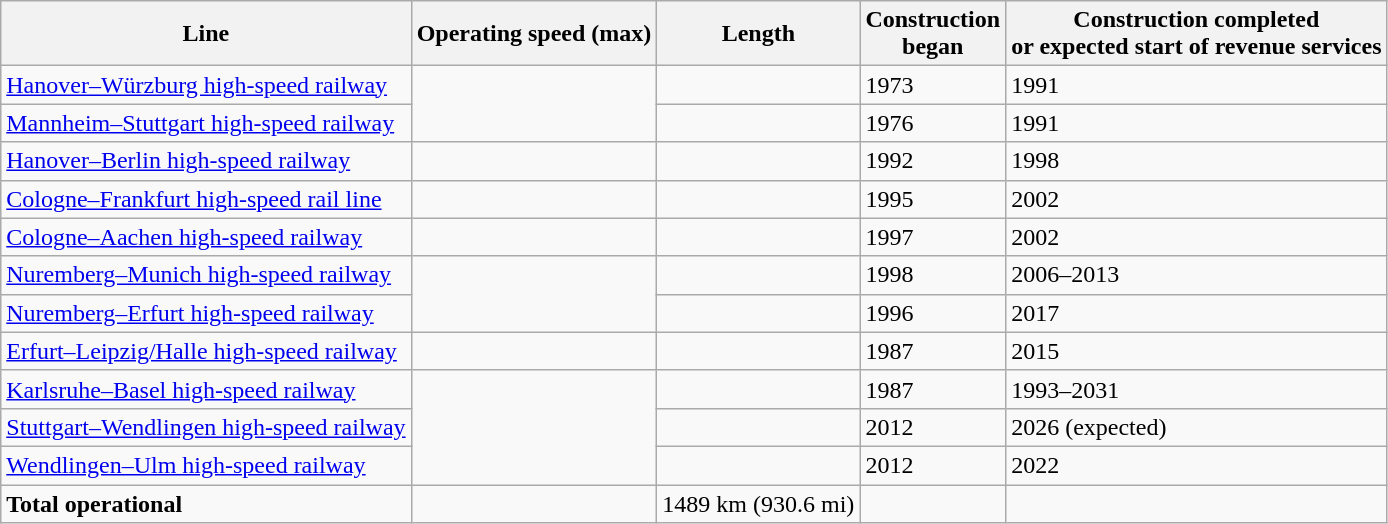<table class="wikitable sortable">
<tr>
<th>Line</th>
<th>Operating speed (max)</th>
<th>Length</th>
<th>Construction<br>began</th>
<th>Construction completed<br>or expected start of revenue services</th>
</tr>
<tr>
<td><a href='#'>Hanover–Würzburg high-speed railway</a></td>
<td rowspan="2"></td>
<td></td>
<td>1973</td>
<td>1991</td>
</tr>
<tr>
<td><a href='#'>Mannheim–Stuttgart high-speed railway</a></td>
<td></td>
<td>1976</td>
<td>1991</td>
</tr>
<tr>
<td><a href='#'>Hanover–Berlin high-speed railway</a></td>
<td></td>
<td></td>
<td>1992</td>
<td>1998</td>
</tr>
<tr>
<td><a href='#'>Cologne–Frankfurt high-speed rail line</a></td>
<td></td>
<td></td>
<td>1995</td>
<td>2002</td>
</tr>
<tr>
<td><a href='#'>Cologne–Aachen high-speed railway</a></td>
<td></td>
<td></td>
<td>1997</td>
<td>2002</td>
</tr>
<tr>
<td><a href='#'>Nuremberg–Munich high-speed railway</a></td>
<td rowspan="2"></td>
<td></td>
<td>1998</td>
<td>2006–2013</td>
</tr>
<tr>
<td><a href='#'>Nuremberg–Erfurt high-speed railway</a></td>
<td></td>
<td>1996</td>
<td>2017</td>
</tr>
<tr>
<td><a href='#'>Erfurt–Leipzig/Halle high-speed railway</a></td>
<td></td>
<td></td>
<td>1987</td>
<td>2015</td>
</tr>
<tr>
<td><a href='#'>Karlsruhe–Basel high-speed railway</a></td>
<td rowspan="3"></td>
<td></td>
<td>1987</td>
<td>1993–2031</td>
</tr>
<tr>
<td><a href='#'>Stuttgart–Wendlingen high-speed railway</a></td>
<td></td>
<td>2012</td>
<td>2026 (expected)</td>
</tr>
<tr>
<td><a href='#'>Wendlingen–Ulm high-speed railway</a></td>
<td></td>
<td>2012</td>
<td>2022</td>
</tr>
<tr>
<td><strong>Total operational</strong></td>
<td></td>
<td>1489 km (930.6 mi)</td>
<td></td>
<td></td>
</tr>
</table>
